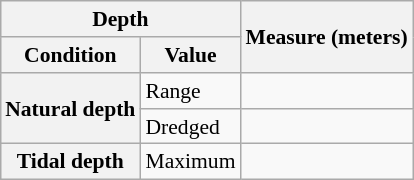<table class="wikitable" style="font-size: 90%" align=right>
<tr>
<th colspan="2">Depth</th>
<th rowspan="2">Measure (meters)</th>
</tr>
<tr>
<th>Condition</th>
<th>Value</th>
</tr>
<tr>
<th rowspan="2">Natural depth</th>
<td>Range</td>
<td></td>
</tr>
<tr>
<td>Dredged</td>
<td></td>
</tr>
<tr>
<th rowspan="2">Tidal depth</th>
<td>Maximum</td>
<td></td>
</tr>
</table>
